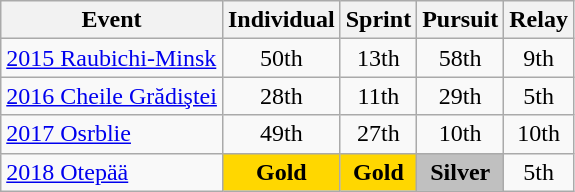<table class="wikitable" style="text-align: center;">
<tr ">
<th>Event</th>
<th>Individual</th>
<th>Sprint</th>
<th>Pursuit</th>
<th>Relay</th>
</tr>
<tr>
<td align=left> <a href='#'>2015 Raubichi-Minsk</a></td>
<td>50th</td>
<td>13th</td>
<td>58th</td>
<td>9th</td>
</tr>
<tr>
<td align=left> <a href='#'>2016 Cheile Grădiştei</a></td>
<td>28th</td>
<td>11th</td>
<td>29th</td>
<td>5th</td>
</tr>
<tr>
<td align=left> <a href='#'>2017 Osrblie</a></td>
<td>49th</td>
<td>27th</td>
<td>10th</td>
<td>10th</td>
</tr>
<tr>
<td align=left> <a href='#'>2018 Otepää</a></td>
<td style="background:gold;"><strong>Gold</strong></td>
<td style="background:gold;"><strong>Gold</strong></td>
<td style="background:silver;"><strong>Silver</strong></td>
<td>5th</td>
</tr>
</table>
